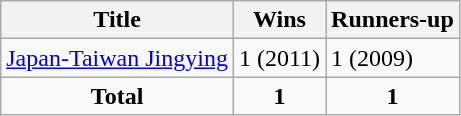<table class="wikitable">
<tr>
<th>Title</th>
<th>Wins</th>
<th>Runners-up</th>
</tr>
<tr>
<td><a href='#'>Japan-Taiwan Jingying</a></td>
<td>1 (2011)</td>
<td>1 (2009)</td>
</tr>
<tr align="center">
<td><strong>Total</strong></td>
<td><strong>1</strong></td>
<td><strong>1</strong></td>
</tr>
</table>
